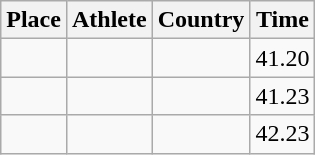<table class="wikitable">
<tr>
<th>Place</th>
<th>Athlete</th>
<th>Country</th>
<th>Time</th>
</tr>
<tr>
<td align=center></td>
<td></td>
<td></td>
<td>41.20</td>
</tr>
<tr>
<td align=center></td>
<td></td>
<td></td>
<td>41.23</td>
</tr>
<tr>
<td align=center></td>
<td></td>
<td></td>
<td>42.23</td>
</tr>
</table>
